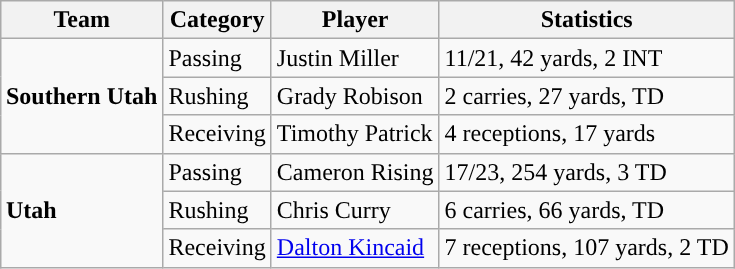<table class="wikitable" style="float: right;">
<tr>
<th>Team</th>
<th>Category</th>
<th>Player</th>
<th>Statistics</th>
</tr>
<tr>
<td rowspan=3><strong>Southern Utah</strong></td>
<td>Passing</td>
<td>Justin Miller</td>
<td>11/21, 42 yards, 2 INT</td>
</tr>
<tr>
<td>Rushing</td>
<td>Grady Robison</td>
<td>2 carries, 27 yards, TD</td>
</tr>
<tr>
<td>Receiving</td>
<td>Timothy Patrick</td>
<td>4 receptions, 17 yards</td>
</tr>
<tr>
<td rowspan=3><strong>Utah</strong></td>
<td>Passing</td>
<td>Cameron Rising</td>
<td>17/23, 254 yards, 3 TD</td>
</tr>
<tr>
<td>Rushing</td>
<td>Chris Curry</td>
<td>6 carries, 66 yards, TD</td>
</tr>
<tr>
<td>Receiving</td>
<td><a href='#'>Dalton Kincaid</a></td>
<td>7 receptions, 107 yards, 2 TD</td>
</tr>
</table>
